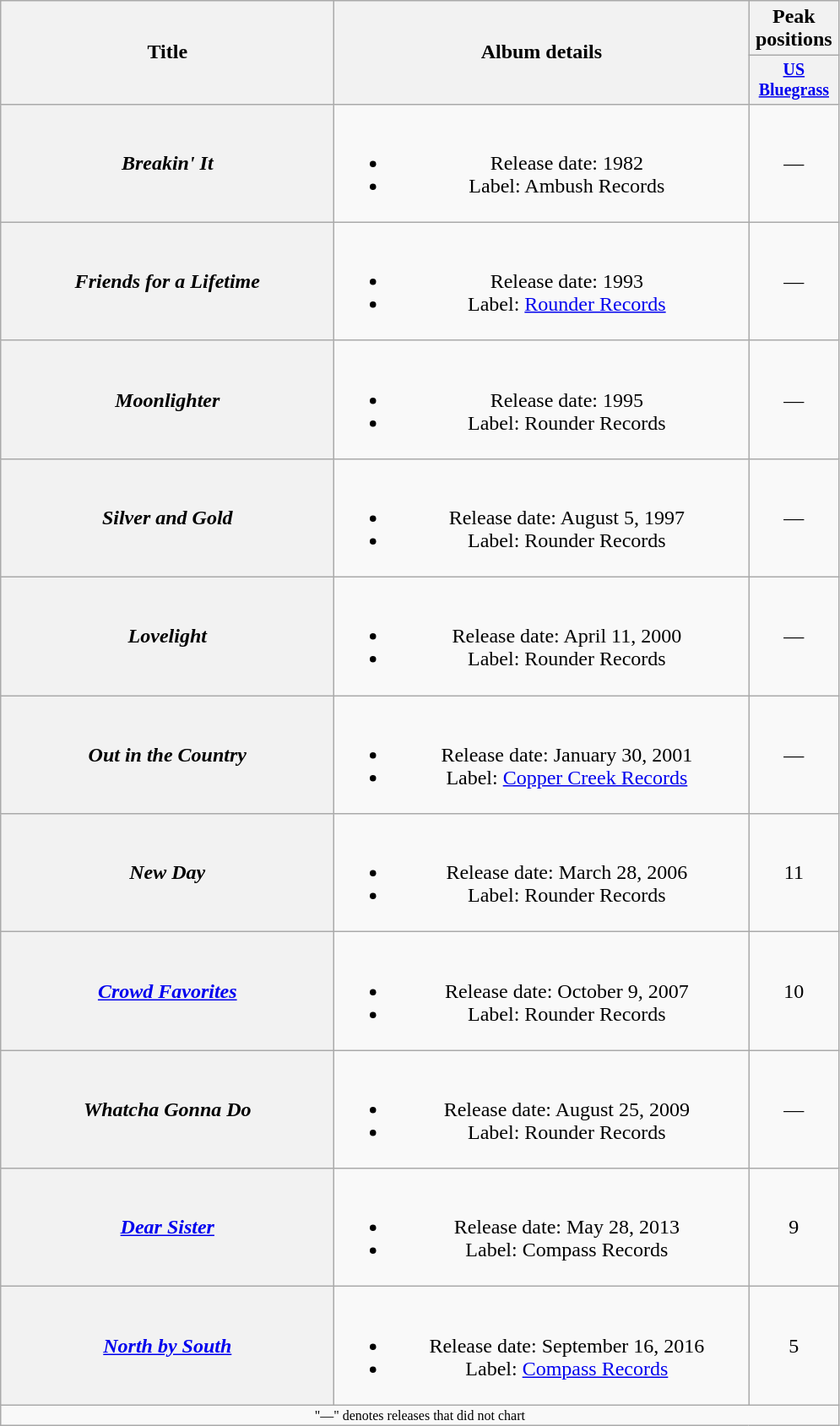<table class="wikitable plainrowheaders" style="text-align:center;">
<tr>
<th rowspan="2" style="width:16em;">Title</th>
<th rowspan="2" style="width:20em;">Album details</th>
<th>Peak positions</th>
</tr>
<tr style="font-size:smaller;">
<th style="width:65px;"><a href='#'>US Bluegrass</a><br></th>
</tr>
<tr>
<th scope="row"><em>Breakin' It</em></th>
<td><br><ul><li>Release date: 1982</li><li>Label: Ambush Records</li></ul></td>
<td>—</td>
</tr>
<tr>
<th scope="row"><em>Friends for a Lifetime</em></th>
<td><br><ul><li>Release date: 1993</li><li>Label: <a href='#'>Rounder Records</a></li></ul></td>
<td>—</td>
</tr>
<tr>
<th scope="row"><em>Moonlighter</em></th>
<td><br><ul><li>Release date: 1995</li><li>Label: Rounder Records</li></ul></td>
<td>—</td>
</tr>
<tr>
<th scope="row"><em>Silver and Gold</em></th>
<td><br><ul><li>Release date: August 5, 1997</li><li>Label: Rounder Records</li></ul></td>
<td>—</td>
</tr>
<tr>
<th scope="row"><em>Lovelight</em></th>
<td><br><ul><li>Release date: April 11, 2000</li><li>Label: Rounder Records</li></ul></td>
<td>—</td>
</tr>
<tr>
<th scope="row"><em>Out in the Country</em></th>
<td><br><ul><li>Release date: January 30, 2001</li><li>Label: <a href='#'>Copper Creek Records</a></li></ul></td>
<td>—</td>
</tr>
<tr>
<th scope="row"><em>New Day</em></th>
<td><br><ul><li>Release date: March 28, 2006</li><li>Label: Rounder Records</li></ul></td>
<td>11</td>
</tr>
<tr>
<th scope="row"><em><a href='#'>Crowd Favorites</a></em></th>
<td><br><ul><li>Release date: October 9, 2007</li><li>Label: Rounder Records</li></ul></td>
<td>10</td>
</tr>
<tr>
<th scope="row"><em>Whatcha Gonna Do</em></th>
<td><br><ul><li>Release date: August 25, 2009</li><li>Label: Rounder Records</li></ul></td>
<td>—</td>
</tr>
<tr>
<th scope="row"><em><a href='#'>Dear Sister</a></em></th>
<td><br><ul><li>Release date: May 28, 2013</li><li>Label: Compass Records</li></ul></td>
<td>9</td>
</tr>
<tr>
<th scope="row"><em><a href='#'>North by South</a></em></th>
<td><br><ul><li>Release date: September 16, 2016</li><li>Label: <a href='#'>Compass Records</a></li></ul></td>
<td>5</td>
</tr>
<tr>
<td colspan="3" style="font-size:8pt">"—" denotes releases that did not chart</td>
</tr>
</table>
